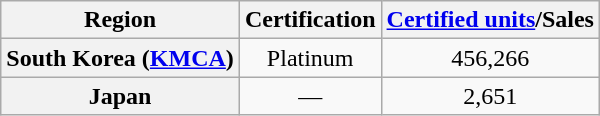<table class="wikitable sortable plainrowheaders" style="text-align:center">
<tr>
<th>Region</th>
<th>Certification</th>
<th><a href='#'>Certified units</a>/Sales</th>
</tr>
<tr>
<th scope="row">South Korea (<a href='#'>KMCA</a>)</th>
<td align="center">Platinum</td>
<td align="center">456,266</td>
</tr>
<tr>
<th scope="row">Japan</th>
<td align="center">—</td>
<td align="center">2,651</td>
</tr>
</table>
